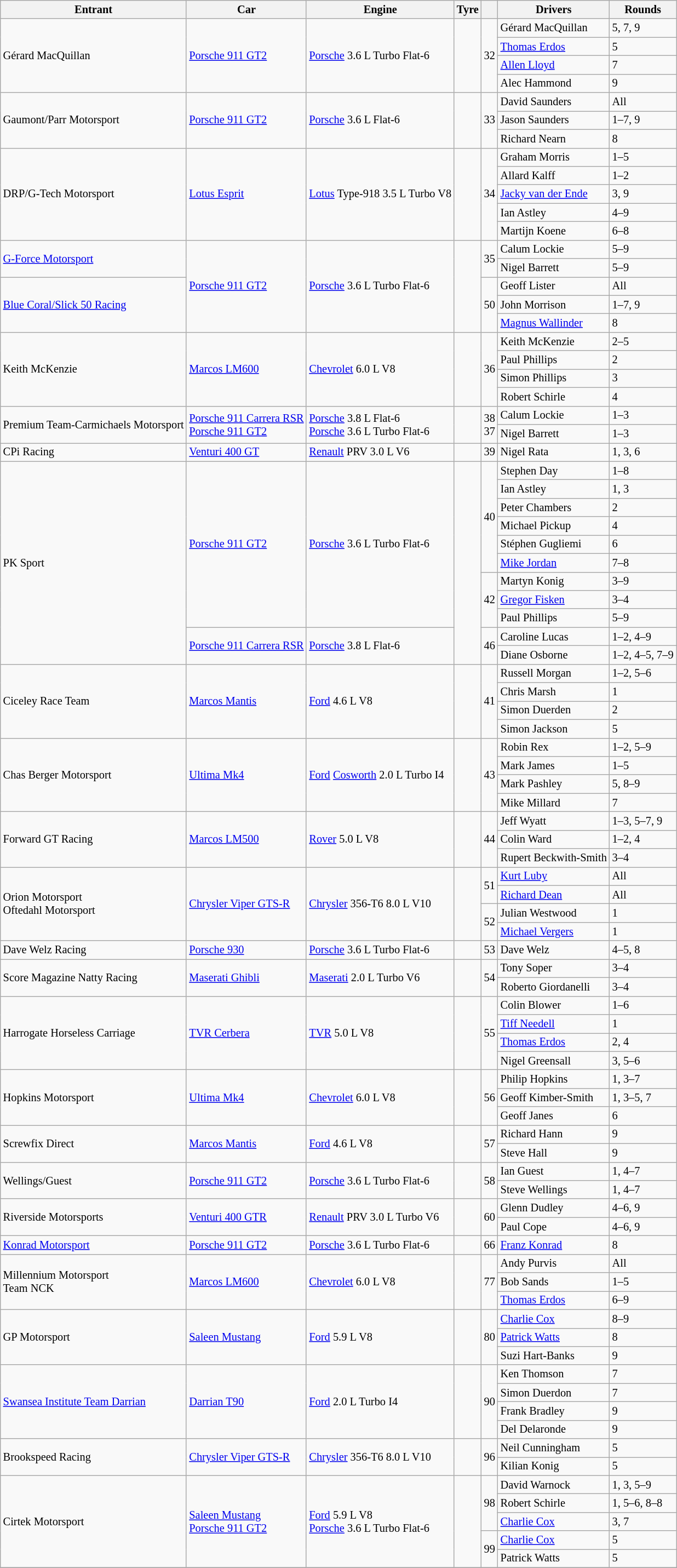<table class="wikitable" style="font-size: 85%">
<tr>
<th>Entrant</th>
<th>Car</th>
<th>Engine</th>
<th>Tyre</th>
<th></th>
<th>Drivers</th>
<th>Rounds</th>
</tr>
<tr>
<td rowspan=4> Gérard MacQuillan</td>
<td rowspan=4><a href='#'>Porsche 911 GT2</a></td>
<td rowspan=4><a href='#'>Porsche</a> 3.6 L Turbo Flat-6</td>
<td rowspan=4></td>
<td rowspan=4>32</td>
<td> Gérard MacQuillan</td>
<td>5, 7, 9</td>
</tr>
<tr>
<td> <a href='#'>Thomas Erdos</a></td>
<td>5</td>
</tr>
<tr>
<td> <a href='#'>Allen Lloyd</a></td>
<td>7</td>
</tr>
<tr>
<td> Alec Hammond</td>
<td>9</td>
</tr>
<tr>
<td rowspan=3> Gaumont/Parr Motorsport</td>
<td rowspan=3><a href='#'>Porsche 911 GT2</a></td>
<td rowspan=3><a href='#'>Porsche</a> 3.6 L Flat-6</td>
<td rowspan=3></td>
<td rowspan=3>33</td>
<td> David Saunders</td>
<td>All</td>
</tr>
<tr>
<td> Jason Saunders</td>
<td>1–7, 9</td>
</tr>
<tr>
<td> Richard Nearn</td>
<td>8</td>
</tr>
<tr>
<td rowspan=5> DRP/G-Tech Motorsport</td>
<td rowspan=5><a href='#'>Lotus Esprit</a></td>
<td rowspan=5><a href='#'>Lotus</a> Type-918 3.5 L Turbo V8</td>
<td rowspan=5></td>
<td rowspan=5>34</td>
<td> Graham Morris</td>
<td>1–5</td>
</tr>
<tr>
<td> Allard Kalff</td>
<td>1–2</td>
</tr>
<tr>
<td> <a href='#'>Jacky van der Ende</a></td>
<td>3, 9</td>
</tr>
<tr>
<td> Ian Astley</td>
<td>4–9</td>
</tr>
<tr>
<td> Martijn Koene</td>
<td>6–8</td>
</tr>
<tr>
<td rowspan=2> <a href='#'>G-Force Motorsport</a></td>
<td rowspan=5><a href='#'>Porsche 911 GT2</a></td>
<td rowspan=5><a href='#'>Porsche</a> 3.6 L Turbo Flat-6</td>
<td rowspan=5></td>
<td rowspan=2>35</td>
<td> Calum Lockie</td>
<td>5–9</td>
</tr>
<tr>
<td> Nigel Barrett</td>
<td>5–9</td>
</tr>
<tr>
<td rowspan=3> <a href='#'>Blue Coral/Slick 50 Racing</a></td>
<td rowspan=3>50</td>
<td> Geoff Lister</td>
<td>All</td>
</tr>
<tr>
<td> John Morrison</td>
<td>1–7, 9</td>
</tr>
<tr>
<td> <a href='#'>Magnus Wallinder</a></td>
<td>8</td>
</tr>
<tr>
<td rowspan=4> Keith McKenzie</td>
<td rowspan=4><a href='#'>Marcos LM600</a></td>
<td rowspan=4><a href='#'>Chevrolet</a> 6.0 L V8</td>
<td rowspan=4></td>
<td rowspan=4>36</td>
<td> Keith McKenzie</td>
<td>2–5</td>
</tr>
<tr>
<td> Paul Phillips</td>
<td>2</td>
</tr>
<tr>
<td> Simon Phillips</td>
<td>3</td>
</tr>
<tr>
<td> Robert Schirle</td>
<td>4</td>
</tr>
<tr>
<td rowspan=2> Premium Team-Carmichaels Motorsport</td>
<td rowspan=2><a href='#'>Porsche 911 Carrera RSR</a><br><a href='#'>Porsche 911 GT2</a></td>
<td rowspan=2><a href='#'>Porsche</a> 3.8 L Flat-6<br><a href='#'>Porsche</a> 3.6 L Turbo Flat-6</td>
<td rowspan=2></td>
<td rowspan=2>38<br>37</td>
<td> Calum Lockie</td>
<td>1–3</td>
</tr>
<tr>
<td> Nigel Barrett</td>
<td>1–3</td>
</tr>
<tr>
<td> CPi Racing</td>
<td><a href='#'>Venturi 400 GT</a></td>
<td><a href='#'>Renault</a> PRV 3.0 L V6</td>
<td></td>
<td>39</td>
<td> Nigel Rata</td>
<td>1, 3, 6</td>
</tr>
<tr>
<td rowspan=11> PK Sport</td>
<td rowspan=9><a href='#'>Porsche 911 GT2</a></td>
<td rowspan=9><a href='#'>Porsche</a> 3.6 L Turbo Flat-6</td>
<td rowspan=11></td>
<td rowspan=6>40</td>
<td> Stephen Day</td>
<td>1–8</td>
</tr>
<tr>
<td> Ian Astley</td>
<td>1, 3</td>
</tr>
<tr>
<td> Peter Chambers</td>
<td>2</td>
</tr>
<tr>
<td> Michael Pickup</td>
<td>4</td>
</tr>
<tr>
<td> Stéphen Gugliemi</td>
<td>6</td>
</tr>
<tr>
<td> <a href='#'>Mike Jordan</a></td>
<td>7–8</td>
</tr>
<tr>
<td rowspan=3>42</td>
<td> Martyn Konig</td>
<td>3–9</td>
</tr>
<tr>
<td> <a href='#'>Gregor Fisken</a></td>
<td>3–4</td>
</tr>
<tr>
<td> Paul Phillips</td>
<td>5–9</td>
</tr>
<tr>
<td rowspan=2><a href='#'>Porsche 911 Carrera RSR</a></td>
<td rowspan=2><a href='#'>Porsche</a> 3.8 L Flat-6</td>
<td rowspan=2>46</td>
<td> Caroline Lucas</td>
<td>1–2, 4–9</td>
</tr>
<tr>
<td> Diane Osborne</td>
<td>1–2, 4–5, 7–9</td>
</tr>
<tr>
<td rowspan=4> Ciceley Race Team</td>
<td rowspan=4><a href='#'>Marcos Mantis</a></td>
<td rowspan=4><a href='#'>Ford</a> 4.6 L V8</td>
<td rowspan=4></td>
<td rowspan=4>41</td>
<td> Russell Morgan</td>
<td>1–2, 5–6</td>
</tr>
<tr>
<td> Chris Marsh</td>
<td>1</td>
</tr>
<tr>
<td> Simon Duerden</td>
<td>2</td>
</tr>
<tr>
<td> Simon Jackson</td>
<td>5</td>
</tr>
<tr>
<td rowspan=4> Chas Berger Motorsport</td>
<td rowspan=4><a href='#'>Ultima Mk4</a></td>
<td rowspan=4><a href='#'>Ford</a> <a href='#'>Cosworth</a> 2.0 L Turbo I4</td>
<td rowspan=4></td>
<td rowspan=4>43</td>
<td> Robin Rex</td>
<td>1–2, 5–9</td>
</tr>
<tr>
<td> Mark James</td>
<td>1–5</td>
</tr>
<tr>
<td> Mark Pashley</td>
<td>5, 8–9</td>
</tr>
<tr>
<td> Mike Millard</td>
<td>7</td>
</tr>
<tr>
<td rowspan=3> Forward GT Racing</td>
<td rowspan=3><a href='#'>Marcos LM500</a></td>
<td rowspan=3><a href='#'>Rover</a> 5.0 L V8</td>
<td rowspan=3></td>
<td rowspan=3>44</td>
<td> Jeff Wyatt</td>
<td>1–3, 5–7, 9</td>
</tr>
<tr>
<td> Colin Ward</td>
<td>1–2, 4</td>
</tr>
<tr>
<td> Rupert Beckwith-Smith</td>
<td>3–4</td>
</tr>
<tr>
<td rowspan=4> Orion Motorsport<br> Oftedahl Motorsport</td>
<td rowspan=4><a href='#'>Chrysler Viper GTS-R</a></td>
<td rowspan=4><a href='#'>Chrysler</a> 356-T6 8.0 L V10</td>
<td rowspan=4></td>
<td rowspan=2>51</td>
<td> <a href='#'>Kurt Luby</a></td>
<td>All</td>
</tr>
<tr>
<td> <a href='#'>Richard Dean</a></td>
<td>All</td>
</tr>
<tr>
<td rowspan=2>52</td>
<td> Julian Westwood</td>
<td>1</td>
</tr>
<tr>
<td> <a href='#'>Michael Vergers</a></td>
<td>1</td>
</tr>
<tr>
<td> Dave Welz Racing</td>
<td><a href='#'>Porsche 930</a></td>
<td><a href='#'>Porsche</a> 3.6 L Turbo Flat-6</td>
<td></td>
<td>53</td>
<td> Dave Welz</td>
<td>4–5, 8</td>
</tr>
<tr>
<td rowspan=2> Score Magazine Natty Racing</td>
<td rowspan=2><a href='#'>Maserati Ghibli</a></td>
<td rowspan=2><a href='#'>Maserati</a> 2.0 L Turbo V6</td>
<td rowspan=2></td>
<td rowspan=2>54</td>
<td> Tony Soper</td>
<td>3–4</td>
</tr>
<tr>
<td> Roberto Giordanelli</td>
<td>3–4</td>
</tr>
<tr>
<td rowspan=4> Harrogate Horseless Carriage</td>
<td rowspan=4><a href='#'>TVR Cerbera</a></td>
<td rowspan=4><a href='#'>TVR</a> 5.0 L V8</td>
<td rowspan=4></td>
<td rowspan=4>55</td>
<td> Colin Blower</td>
<td>1–6</td>
</tr>
<tr>
<td> <a href='#'>Tiff Needell</a></td>
<td>1</td>
</tr>
<tr>
<td> <a href='#'>Thomas Erdos</a></td>
<td>2, 4</td>
</tr>
<tr>
<td> Nigel Greensall</td>
<td>3, 5–6</td>
</tr>
<tr>
<td rowspan=3> Hopkins Motorsport</td>
<td rowspan=3><a href='#'>Ultima Mk4</a></td>
<td rowspan=3><a href='#'>Chevrolet</a> 6.0 L V8</td>
<td rowspan=3></td>
<td rowspan=3>56</td>
<td> Philip Hopkins</td>
<td>1, 3–7</td>
</tr>
<tr>
<td> Geoff Kimber-Smith</td>
<td>1, 3–5, 7</td>
</tr>
<tr>
<td> Geoff Janes</td>
<td>6</td>
</tr>
<tr>
<td rowspan=2> Screwfix Direct</td>
<td rowspan=2><a href='#'>Marcos Mantis</a></td>
<td rowspan=2><a href='#'>Ford</a> 4.6 L V8</td>
<td rowspan=2></td>
<td rowspan=2>57</td>
<td> Richard Hann</td>
<td>9</td>
</tr>
<tr>
<td> Steve Hall</td>
<td>9</td>
</tr>
<tr>
<td rowspan=2> Wellings/Guest</td>
<td rowspan=2><a href='#'>Porsche 911 GT2</a></td>
<td rowspan=2><a href='#'>Porsche</a> 3.6 L Turbo Flat-6</td>
<td rowspan=2></td>
<td rowspan=2>58</td>
<td> Ian Guest</td>
<td>1, 4–7</td>
</tr>
<tr>
<td> Steve Wellings</td>
<td>1, 4–7</td>
</tr>
<tr>
<td rowspan=2> Riverside Motorsports</td>
<td rowspan=2><a href='#'>Venturi 400 GTR</a></td>
<td rowspan=2><a href='#'>Renault</a> PRV 3.0 L Turbo V6</td>
<td rowspan=2></td>
<td rowspan=2>60</td>
<td> Glenn Dudley</td>
<td>4–6, 9</td>
</tr>
<tr>
<td> Paul Cope</td>
<td>4–6, 9</td>
</tr>
<tr>
<td> <a href='#'>Konrad Motorsport</a></td>
<td><a href='#'>Porsche 911 GT2</a></td>
<td><a href='#'>Porsche</a> 3.6 L Turbo Flat-6</td>
<td></td>
<td>66</td>
<td> <a href='#'>Franz Konrad</a></td>
<td>8</td>
</tr>
<tr>
<td rowspan=3> Millennium Motorsport<br> Team NCK</td>
<td rowspan=3><a href='#'>Marcos LM600</a></td>
<td rowspan=3><a href='#'>Chevrolet</a> 6.0 L V8</td>
<td rowspan=3></td>
<td rowspan=3>77</td>
<td> Andy Purvis</td>
<td>All</td>
</tr>
<tr>
<td> Bob Sands</td>
<td>1–5</td>
</tr>
<tr>
<td> <a href='#'>Thomas Erdos</a></td>
<td>6–9</td>
</tr>
<tr>
<td rowspan=3> GP Motorsport</td>
<td rowspan=3><a href='#'>Saleen Mustang</a></td>
<td rowspan=3><a href='#'>Ford</a> 5.9 L V8</td>
<td rowspan=3></td>
<td rowspan=3>80</td>
<td> <a href='#'>Charlie Cox</a></td>
<td>8–9</td>
</tr>
<tr>
<td> <a href='#'>Patrick Watts</a></td>
<td>8</td>
</tr>
<tr>
<td> Suzi Hart-Banks</td>
<td>9</td>
</tr>
<tr>
<td rowspan=4> <a href='#'>Swansea Institute Team Darrian</a></td>
<td rowspan=4><a href='#'>Darrian T90</a></td>
<td rowspan=4><a href='#'>Ford</a> 2.0 L Turbo I4</td>
<td rowspan=4></td>
<td rowspan=4>90</td>
<td> Ken Thomson</td>
<td>7</td>
</tr>
<tr>
<td> Simon Duerdon</td>
<td>7</td>
</tr>
<tr>
<td> Frank Bradley</td>
<td>9</td>
</tr>
<tr>
<td> Del Delaronde</td>
<td>9</td>
</tr>
<tr>
<td rowspan=2> Brookspeed Racing</td>
<td rowspan=2><a href='#'>Chrysler Viper GTS-R</a></td>
<td rowspan=2><a href='#'>Chrysler</a> 356-T6 8.0 L V10</td>
<td rowspan=2></td>
<td rowspan=2>96</td>
<td> Neil Cunningham</td>
<td>5</td>
</tr>
<tr>
<td> Kilian Konig</td>
<td>5</td>
</tr>
<tr>
<td rowspan=5> Cirtek Motorsport</td>
<td rowspan=5><a href='#'>Saleen Mustang</a><br><a href='#'>Porsche 911 GT2</a></td>
<td rowspan=5><a href='#'>Ford</a> 5.9 L V8<br><a href='#'>Porsche</a> 3.6 L Turbo Flat-6</td>
<td rowspan=5></td>
<td rowspan=3>98</td>
<td> David Warnock</td>
<td>1, 3, 5–9</td>
</tr>
<tr>
<td> Robert Schirle</td>
<td>1, 5–6, 8–8</td>
</tr>
<tr>
<td> <a href='#'>Charlie Cox</a></td>
<td>3, 7</td>
</tr>
<tr>
<td rowspan=2>99</td>
<td> <a href='#'>Charlie Cox</a></td>
<td>5</td>
</tr>
<tr>
<td> Patrick Watts</td>
<td>5</td>
</tr>
<tr>
</tr>
</table>
